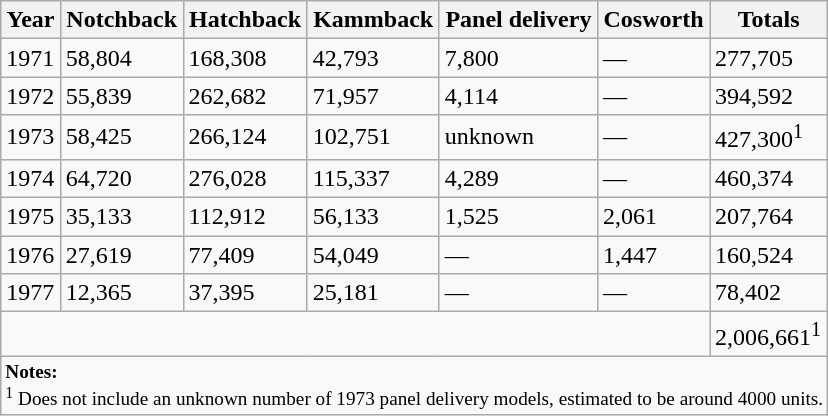<table class="wikitable defaultcenter">
<tr>
<th>Year</th>
<th>Notchback</th>
<th>Hatchback</th>
<th>Kammback</th>
<th>Panel delivery</th>
<th>Cosworth</th>
<th>Totals</th>
</tr>
<tr>
<td>1971</td>
<td>58,804</td>
<td>168,308</td>
<td>42,793</td>
<td>7,800</td>
<td>—</td>
<td>277,705</td>
</tr>
<tr>
<td>1972</td>
<td>55,839</td>
<td>262,682</td>
<td>71,957</td>
<td>4,114</td>
<td>—</td>
<td>394,592</td>
</tr>
<tr>
<td>1973</td>
<td>58,425</td>
<td>266,124</td>
<td>102,751</td>
<td>unknown</td>
<td>—</td>
<td>427,300<sup>1</sup></td>
</tr>
<tr>
<td>1974</td>
<td>64,720</td>
<td>276,028</td>
<td>115,337</td>
<td>4,289</td>
<td>—</td>
<td>460,374</td>
</tr>
<tr>
<td>1975</td>
<td>35,133</td>
<td>112,912</td>
<td>56,133</td>
<td>1,525</td>
<td>2,061</td>
<td>207,764</td>
</tr>
<tr>
<td>1976</td>
<td>27,619</td>
<td>77,409</td>
<td>54,049</td>
<td>—</td>
<td>1,447</td>
<td>160,524</td>
</tr>
<tr>
<td>1977</td>
<td>12,365</td>
<td>37,395</td>
<td>25,181</td>
<td>—</td>
<td>—</td>
<td>78,402</td>
</tr>
<tr>
<td colspan="6"></td>
<td>2,006,661<sup>1</sup></td>
</tr>
<tr>
<td style="text-align:left; font-size:80%;" colspan="7"><strong>Notes:</strong><br><sup>1</sup> Does not include an unknown number of 1973 panel delivery models, estimated to be around 4000 units.</td>
</tr>
</table>
